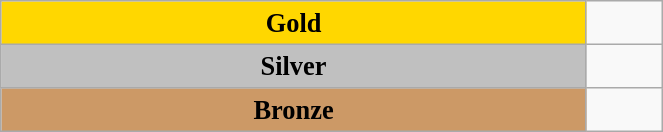<table class="wikitable" style=" text-align:center; font-size:110%;" width="35%">
<tr>
<td bgcolor="gold"><strong>Gold</strong></td>
<td></td>
</tr>
<tr>
<td bgcolor="silver"><strong>Silver</strong></td>
<td></td>
</tr>
<tr>
<td bgcolor="CC9966"><strong>Bronze</strong></td>
<td></td>
</tr>
</table>
